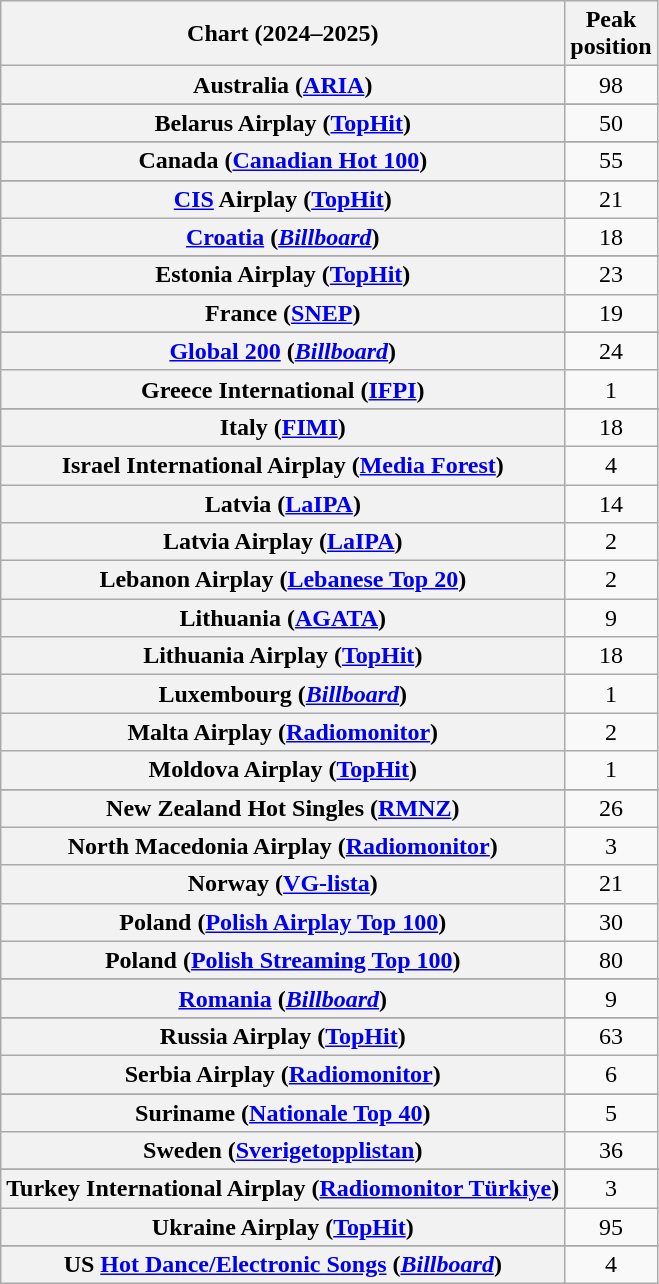<table class="wikitable sortable plainrowheaders" style="text-align:center">
<tr>
<th scope="col">Chart (2024–2025)</th>
<th scope="col">Peak<br>position</th>
</tr>
<tr>
<th scope="row">Australia (<a href='#'>ARIA</a>)</th>
<td>98</td>
</tr>
<tr>
</tr>
<tr>
<th scope="row">Belarus Airplay (<a href='#'>TopHit</a>)</th>
<td>50</td>
</tr>
<tr>
</tr>
<tr>
</tr>
<tr>
<th scope="row">Canada (<a href='#'>Canadian Hot 100</a>)</th>
<td>55</td>
</tr>
<tr>
</tr>
<tr>
<th scope="row"><a href='#'>CIS</a> Airplay (<a href='#'>TopHit</a>)</th>
<td>21</td>
</tr>
<tr>
<th scope="row"><a href='#'>Croatia</a> (<em><a href='#'>Billboard</a></em>)</th>
<td>18</td>
</tr>
<tr>
</tr>
<tr>
<th scope="row">Estonia Airplay (<a href='#'>TopHit</a>)</th>
<td>23</td>
</tr>
<tr>
<th scope="row">France (<a href='#'>SNEP</a>)</th>
<td>19</td>
</tr>
<tr>
</tr>
<tr>
<th scope="row"><a href='#'>Global 200</a> (<em><a href='#'>Billboard</a></em>)</th>
<td>24</td>
</tr>
<tr>
<th scope="row">Greece International (<a href='#'>IFPI</a>)</th>
<td>1</td>
</tr>
<tr>
</tr>
<tr>
</tr>
<tr>
</tr>
<tr>
<th scope="row">Italy (<a href='#'>FIMI</a>)</th>
<td>18</td>
</tr>
<tr>
<th scope="row">Israel International Airplay (<a href='#'>Media Forest</a>)</th>
<td>4</td>
</tr>
<tr>
<th scope="row">Latvia (<a href='#'>LaIPA</a>)</th>
<td>14</td>
</tr>
<tr>
<th scope="row">Latvia Airplay (<a href='#'>LaIPA</a>)</th>
<td>2</td>
</tr>
<tr>
<th scope="row">Lebanon Airplay (<a href='#'>Lebanese Top 20</a>)</th>
<td>2</td>
</tr>
<tr>
<th scope="row">Lithuania (<a href='#'>AGATA</a>)</th>
<td>9</td>
</tr>
<tr>
<th scope="row">Lithuania Airplay (<a href='#'>TopHit</a>)</th>
<td>18</td>
</tr>
<tr>
<th scope="row">Luxembourg (<em><a href='#'>Billboard</a></em>)</th>
<td>1</td>
</tr>
<tr>
<th scope="row">Malta Airplay (<a href='#'>Radiomonitor</a>)</th>
<td>2</td>
</tr>
<tr>
<th scope="row">Moldova Airplay (<a href='#'>TopHit</a>)</th>
<td>1</td>
</tr>
<tr>
</tr>
<tr>
</tr>
<tr>
<th scope="row">New Zealand Hot Singles (<a href='#'>RMNZ</a>)</th>
<td>26</td>
</tr>
<tr>
<th scope="row">North Macedonia Airplay (<a href='#'>Radiomonitor</a>)</th>
<td>3</td>
</tr>
<tr>
<th scope="row">Norway (<a href='#'>VG-lista</a>)</th>
<td>21</td>
</tr>
<tr>
<th scope="row">Poland (<a href='#'>Polish Airplay Top 100</a>)</th>
<td>30</td>
</tr>
<tr>
<th scope="row">Poland (<a href='#'>Polish Streaming Top 100</a>)</th>
<td>80</td>
</tr>
<tr>
</tr>
<tr>
<th scope="row"><a href='#'>Romania</a> (<em><a href='#'>Billboard</a></em>)</th>
<td>9</td>
</tr>
<tr>
</tr>
<tr>
<th scope="row">Russia Airplay (<a href='#'>TopHit</a>)</th>
<td>63</td>
</tr>
<tr>
<th scope="row">Serbia Airplay (<a href='#'>Radiomonitor</a>)</th>
<td>6</td>
</tr>
<tr>
</tr>
<tr>
</tr>
<tr>
</tr>
<tr>
<th scope="row">Suriname (<a href='#'>Nationale Top 40</a>)</th>
<td>5</td>
</tr>
<tr>
<th scope="row">Sweden (<a href='#'>Sverigetopplistan</a>)</th>
<td>36</td>
</tr>
<tr>
</tr>
<tr>
<th scope="row">Turkey International Airplay (<a href='#'>Radiomonitor Türkiye</a>)</th>
<td>3</td>
</tr>
<tr>
<th scope="row">Ukraine Airplay (<a href='#'>TopHit</a>)</th>
<td>95</td>
</tr>
<tr>
</tr>
<tr>
</tr>
<tr>
<th scope="row">US <a href='#'>Hot Dance/Electronic Songs</a> (<em><a href='#'>Billboard</a></em>)</th>
<td>4</td>
</tr>
</table>
